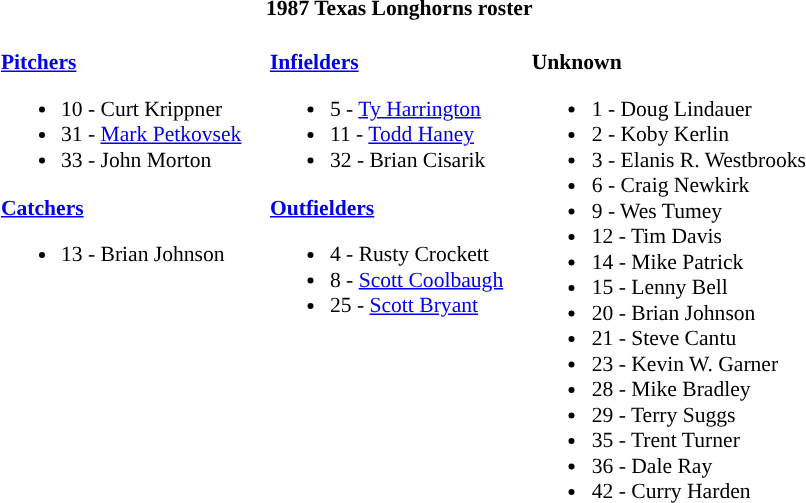<table class="toccolours" style="border-collapse:collapse; font-size:90%;">
<tr>
<th colspan=9>1987 Texas Longhorns roster</th>
</tr>
<tr>
<td width="03"> </td>
<td valign="top"><br><strong><a href='#'>Pitchers</a></strong><ul><li>10 - Curt Krippner</li><li>31 - <a href='#'>Mark Petkovsek</a></li><li>33 - John Morton</li></ul><strong><a href='#'>Catchers</a></strong><ul><li>13 - Brian Johnson</li></ul></td>
<td width="15"> </td>
<td valign="top"><br><strong><a href='#'>Infielders</a></strong><ul><li>5 - <a href='#'>Ty Harrington</a></li><li>11 - <a href='#'>Todd Haney</a></li><li>32 - Brian Cisarik</li></ul><strong><a href='#'>Outfielders</a></strong><ul><li>4 - Rusty Crockett</li><li>8 - <a href='#'>Scott Coolbaugh</a></li><li>25 - <a href='#'>Scott Bryant</a></li></ul></td>
<td width="15"> </td>
<td valign="top"><br><strong>Unknown</strong><ul><li>1 - Doug Lindauer</li><li>2 - Koby Kerlin</li><li>3 - Elanis R. Westbrooks</li><li>6 - Craig Newkirk</li><li>9 - Wes Tumey</li><li>12 - Tim Davis</li><li>14 - Mike Patrick</li><li>15 - Lenny Bell</li><li>20 - Brian Johnson</li><li>21 - Steve Cantu</li><li>23 - Kevin W. Garner</li><li>28 - Mike Bradley</li><li>29 - Terry Suggs</li><li>35 - Trent Turner</li><li>36 - Dale Ray</li><li>42 - Curry Harden</li></ul></td>
</tr>
</table>
